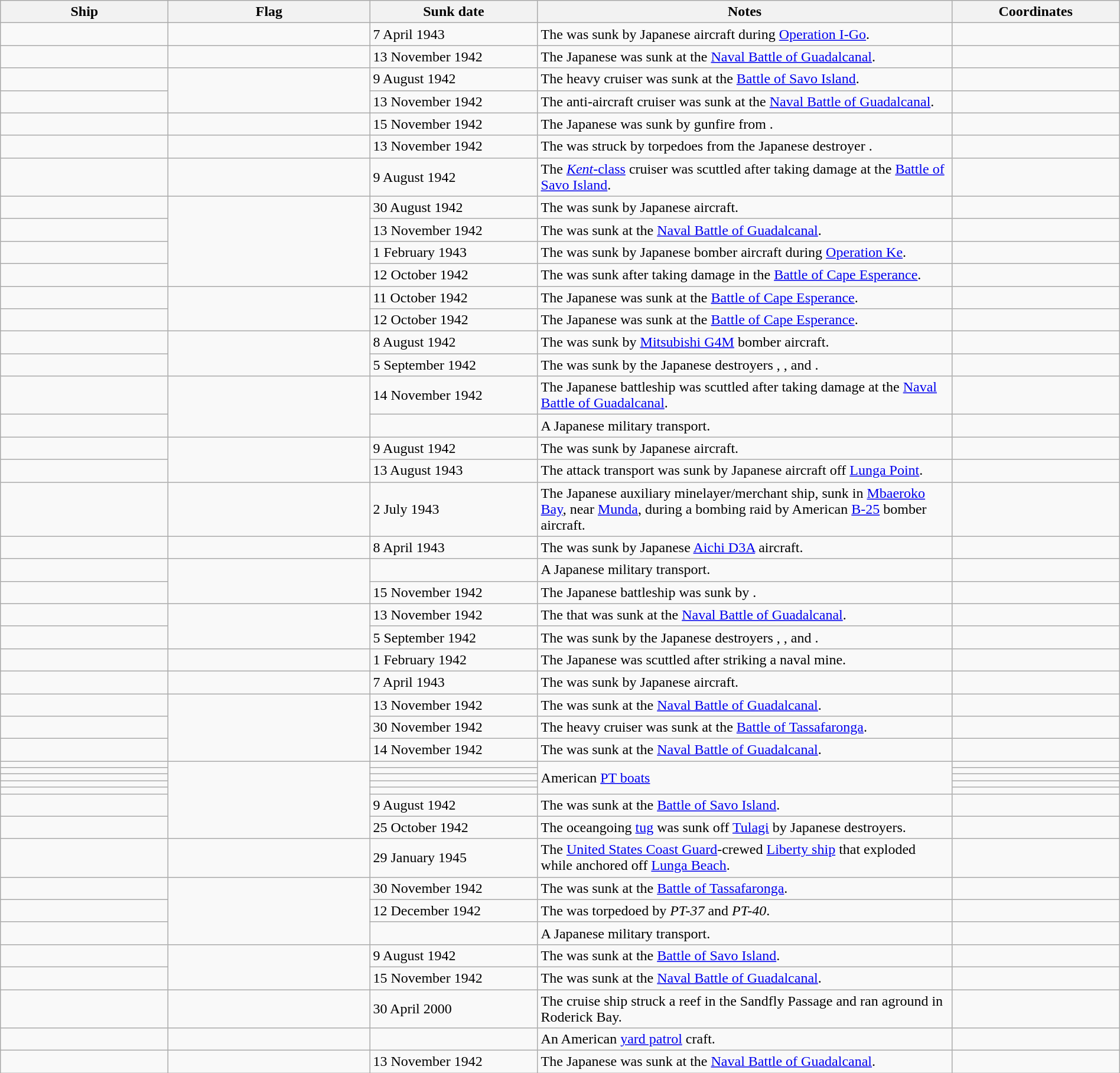<table class="wikitable" style="width:100%" |>
<tr>
<th style="width:15%">Ship</th>
<th style="width:18%">Flag</th>
<th style="width:15%">Sunk date</th>
<th style="width:37%">Notes</th>
<th style="width:15%">Coordinates</th>
</tr>
<tr>
<td></td>
<td></td>
<td>7 April 1943</td>
<td>The  was sunk by Japanese aircraft during <a href='#'>Operation I-Go</a>.</td>
<td></td>
</tr>
<tr>
<td></td>
<td></td>
<td>13 November 1942</td>
<td>The Japanese  was sunk at the <a href='#'>Naval Battle of Guadalcanal</a>.</td>
<td></td>
</tr>
<tr>
<td></td>
<td rowspan="2"></td>
<td>9 August 1942</td>
<td>The  heavy cruiser was sunk at the <a href='#'>Battle of Savo Island</a>.</td>
<td></td>
</tr>
<tr>
<td></td>
<td>13 November 1942</td>
<td>The  anti-aircraft cruiser was sunk at the <a href='#'>Naval Battle of Guadalcanal</a>.</td>
<td></td>
</tr>
<tr>
<td></td>
<td></td>
<td>15 November 1942</td>
<td>The Japanese  was sunk by gunfire from .</td>
<td></td>
</tr>
<tr>
<td></td>
<td></td>
<td>13 November 1942</td>
<td>The  was struck by torpedoes from the Japanese destroyer .</td>
<td></td>
</tr>
<tr>
<td></td>
<td></td>
<td>9 August 1942</td>
<td>The <a href='#'><em>Kent</em>-class</a> cruiser was scuttled after taking damage at the <a href='#'>Battle of Savo Island</a>.</td>
<td></td>
</tr>
<tr>
<td></td>
<td rowspan="4"></td>
<td>30 August 1942</td>
<td>The  was sunk by Japanese aircraft.</td>
<td></td>
</tr>
<tr>
<td></td>
<td>13 November 1942</td>
<td>The  was sunk at the <a href='#'>Naval Battle of Guadalcanal</a>.</td>
<td></td>
</tr>
<tr>
<td></td>
<td>1 February 1943</td>
<td>The  was sunk by Japanese bomber aircraft during <a href='#'>Operation Ke</a>.</td>
<td></td>
</tr>
<tr>
<td></td>
<td>12 October 1942</td>
<td>The  was sunk after taking damage in the <a href='#'>Battle of Cape Esperance</a>.</td>
<td></td>
</tr>
<tr>
<td></td>
<td rowspan="2"></td>
<td>11 October 1942</td>
<td>The Japanese  was sunk at the <a href='#'>Battle of Cape Esperance</a>.</td>
<td></td>
</tr>
<tr>
<td></td>
<td>12 October 1942</td>
<td>The Japanese  was sunk at the <a href='#'>Battle of Cape Esperance</a>.</td>
<td></td>
</tr>
<tr>
<td></td>
<td rowspan="2"></td>
<td>8 August 1942</td>
<td>The  was sunk by <a href='#'>Mitsubishi G4M</a> bomber aircraft.</td>
<td></td>
</tr>
<tr>
<td></td>
<td>5 September 1942</td>
<td>The  was sunk by the Japanese destroyers , , and .</td>
<td></td>
</tr>
<tr>
<td></td>
<td rowspan="2"></td>
<td>14 November 1942</td>
<td>The Japanese  battleship was scuttled after taking damage at the <a href='#'>Naval Battle of Guadalcanal</a>.</td>
<td></td>
</tr>
<tr>
<td></td>
<td></td>
<td>A Japanese military transport.</td>
<td></td>
</tr>
<tr>
<td></td>
<td rowspan="2"></td>
<td>9 August 1942</td>
<td>The  was sunk by Japanese aircraft.</td>
<td></td>
</tr>
<tr>
<td></td>
<td>13 August 1943</td>
<td>The attack transport was sunk by Japanese aircraft off <a href='#'>Lunga Point</a>.</td>
<td></td>
</tr>
<tr>
<td></td>
<td></td>
<td>2 July 1943</td>
<td>The Japanese auxiliary minelayer/merchant ship, sunk in <a href='#'>Mbaeroko Bay</a>, near <a href='#'>Munda</a>, during a bombing raid by American <a href='#'>B-25</a> bomber aircraft.</td>
<td></td>
</tr>
<tr>
<td></td>
<td></td>
<td>8 April 1943</td>
<td>The  was sunk by Japanese <a href='#'>Aichi D3A</a> aircraft.</td>
<td></td>
</tr>
<tr>
<td></td>
<td rowspan="2"></td>
<td></td>
<td>A Japanese military transport.</td>
<td></td>
</tr>
<tr>
<td></td>
<td>15 November 1942</td>
<td>The Japanese  battleship was sunk by .</td>
<td></td>
</tr>
<tr>
<td></td>
<td rowspan="2"></td>
<td>13 November 1942</td>
<td>The  that was sunk at the <a href='#'>Naval Battle of Guadalcanal</a>.</td>
<td></td>
</tr>
<tr>
<td></td>
<td>5 September 1942</td>
<td>The  was sunk by the Japanese destroyers , , and .</td>
<td></td>
</tr>
<tr>
<td></td>
<td></td>
<td>1 February 1942</td>
<td>The Japanese  was scuttled after striking a naval mine.</td>
<td></td>
</tr>
<tr>
<td></td>
<td></td>
<td>7 April 1943</td>
<td>The  was sunk by Japanese aircraft.</td>
<td></td>
</tr>
<tr>
<td></td>
<td rowspan="3"></td>
<td>13 November 1942</td>
<td>The  was sunk at the <a href='#'>Naval Battle of Guadalcanal</a>.</td>
<td></td>
</tr>
<tr>
<td></td>
<td>30 November 1942</td>
<td>The  heavy cruiser was sunk at the <a href='#'>Battle of Tassafaronga</a>.</td>
<td></td>
</tr>
<tr>
<td></td>
<td>14 November 1942</td>
<td>The  was sunk at the <a href='#'>Naval Battle of Guadalcanal</a>.</td>
<td></td>
</tr>
<tr>
<td></td>
<td rowspan="7"></td>
<td></td>
<td rowspan="5">American <a href='#'>PT boats</a></td>
<td></td>
</tr>
<tr>
<td></td>
<td></td>
<td></td>
</tr>
<tr>
<td></td>
<td></td>
<td></td>
</tr>
<tr>
<td></td>
<td></td>
<td></td>
</tr>
<tr>
<td></td>
<td></td>
<td></td>
</tr>
<tr>
<td></td>
<td>9 August 1942</td>
<td>The  was sunk at the <a href='#'>Battle of Savo Island</a>.</td>
<td></td>
</tr>
<tr>
<td></td>
<td>25 October 1942</td>
<td>The  oceangoing <a href='#'>tug</a> was sunk off <a href='#'>Tulagi</a> by Japanese destroyers.</td>
<td></td>
</tr>
<tr>
<td></td>
<td></td>
<td>29 January 1945</td>
<td>The <a href='#'>United States Coast Guard</a>-crewed <a href='#'>Liberty ship</a> that exploded while anchored off <a href='#'>Lunga Beach</a>.</td>
<td></td>
</tr>
<tr>
<td></td>
<td rowspan="3"></td>
<td>30 November 1942</td>
<td>The  was sunk at the <a href='#'>Battle of Tassafaronga</a>.</td>
<td></td>
</tr>
<tr>
<td></td>
<td>12 December 1942</td>
<td>The  was torpedoed by <em>PT-37</em> and <em>PT-40</em>.</td>
<td></td>
</tr>
<tr>
<td></td>
<td></td>
<td>A Japanese military transport.</td>
<td></td>
</tr>
<tr>
<td></td>
<td rowspan="2"></td>
<td>9 August 1942</td>
<td>The  was sunk at the <a href='#'>Battle of Savo Island</a>.</td>
<td></td>
</tr>
<tr>
<td></td>
<td>15 November 1942</td>
<td>The  was sunk at the <a href='#'>Naval Battle of Guadalcanal</a>.</td>
<td></td>
</tr>
<tr>
<td></td>
<td></td>
<td>30 April 2000</td>
<td>The cruise ship struck a reef in the Sandfly Passage and ran aground in Roderick Bay.</td>
<td></td>
</tr>
<tr>
<td></td>
<td></td>
<td></td>
<td>An American <a href='#'>yard patrol</a> craft.</td>
<td></td>
</tr>
<tr>
<td></td>
<td></td>
<td>13 November 1942</td>
<td>The Japanese  was sunk at the <a href='#'>Naval Battle of Guadalcanal</a>.</td>
<td></td>
</tr>
</table>
